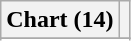<table class="wikitable sortable plainrowheaders" style="text-align:center;">
<tr>
<th scope="col">Chart (14)</th>
<th scope="col"></th>
</tr>
<tr>
</tr>
<tr>
</tr>
<tr>
</tr>
</table>
